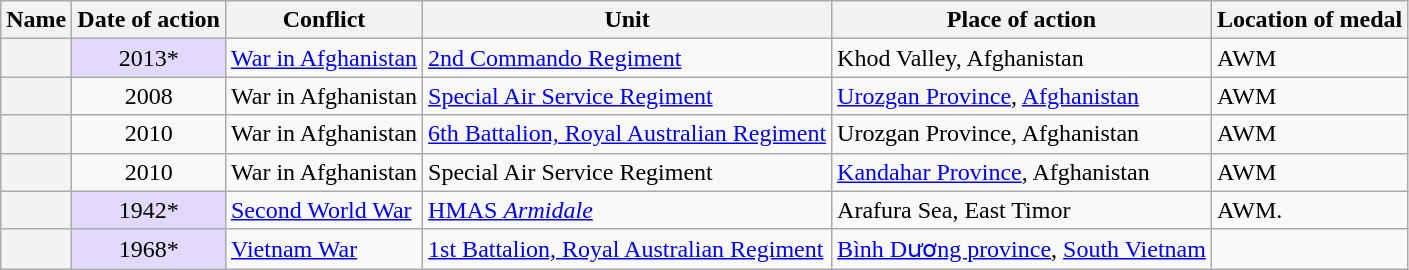<table class="wikitable sortable">
<tr>
<th scope="col">Name</th>
<th scope="col">Date of action</th>
<th scope="col">Conflict</th>
<th scope="col">Unit</th>
<th scope="col">Place of action</th>
<th scope="col">Location of medal</th>
</tr>
<tr>
<th scope="row"></th>
<td style="background:#e3d9ff;" align="center">2013*</td>
<td><a href='#'>War in Afghanistan</a></td>
<td><a href='#'>2nd Commando Regiment</a></td>
<td>Khod Valley, Afghanistan</td>
<td>AWM</td>
</tr>
<tr>
<th scope="row"></th>
<td align="center">2008</td>
<td>War in Afghanistan</td>
<td><a href='#'>Special Air Service Regiment</a></td>
<td><a href='#'>Urozgan Province</a>, <a href='#'>Afghanistan</a></td>
<td>AWM</td>
</tr>
<tr>
<th scope="row"></th>
<td align="center">2010</td>
<td>War in Afghanistan</td>
<td><a href='#'>6th Battalion, Royal Australian Regiment</a></td>
<td>Urozgan Province, Afghanistan</td>
<td>AWM</td>
</tr>
<tr>
<th scope="row"></th>
<td align="center">2010</td>
<td>War in Afghanistan</td>
<td>Special Air Service Regiment</td>
<td><a href='#'>Kandahar Province</a>, Afghanistan</td>
<td>AWM</td>
</tr>
<tr>
<th scope="row"></th>
<td style="background:#e3d9ff;" align="center">1942*</td>
<td><a href='#'>Second World War</a></td>
<td><a href='#'>HMAS <em>Armidale</em></a></td>
<td>Arafura Sea, East Timor</td>
<td>AWM.</td>
</tr>
<tr>
<th scope="row"></th>
<td style="background:#e3d9ff;" align="center">1968*</td>
<td><a href='#'>Vietnam War</a></td>
<td><a href='#'>1st Battalion, Royal Australian Regiment</a></td>
<td><a href='#'>Bình Dương province</a>, <a href='#'>South Vietnam</a></td>
<td></td>
</tr>
</table>
